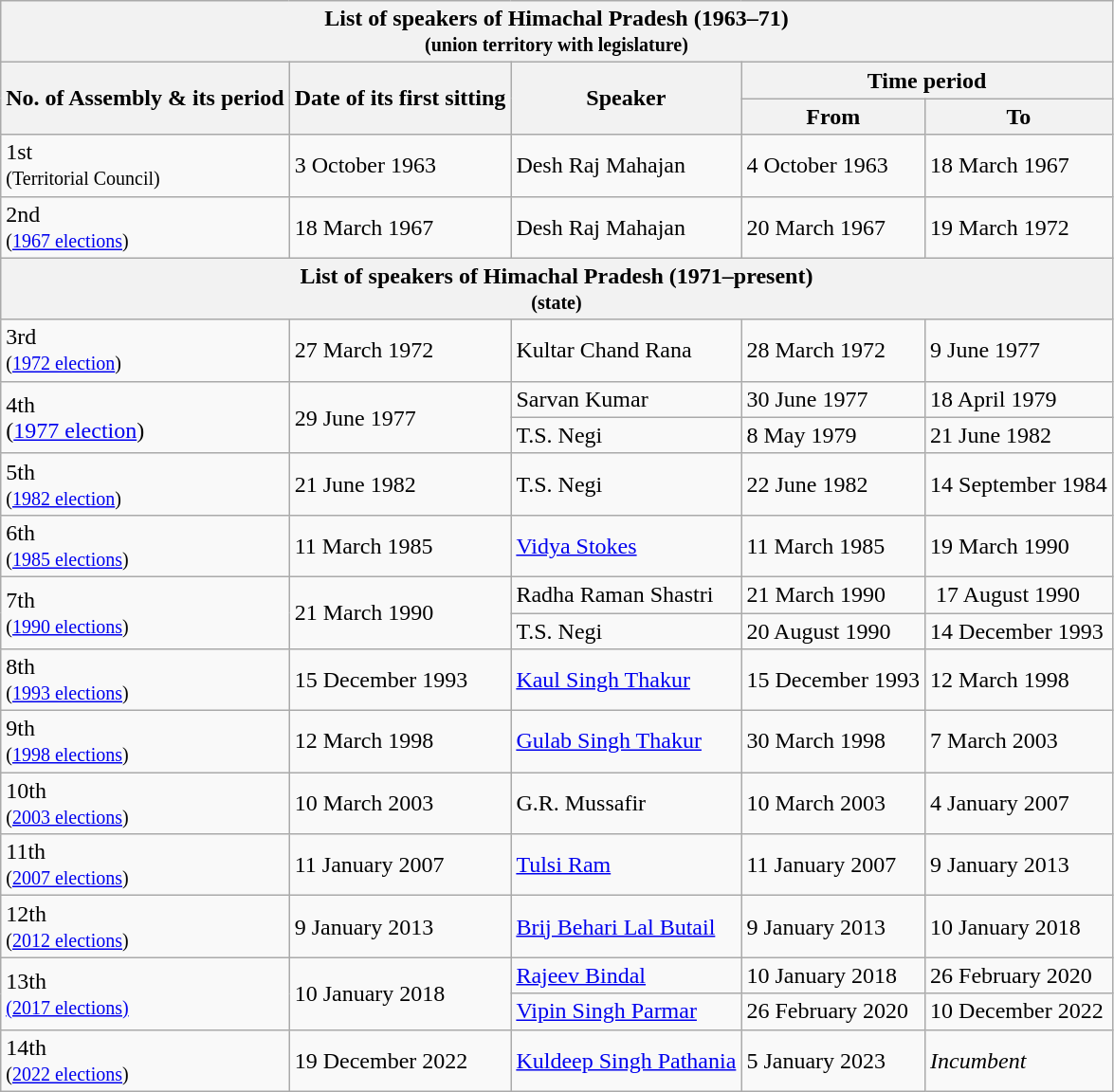<table class="wikitable">
<tr>
<th colspan="5">List of speakers of Himachal Pradesh (1963–71)<br><small>(union territory with legislature)</small></th>
</tr>
<tr>
<th rowspan="2">No. of Assembly & its period</th>
<th rowspan="2">Date of its first sitting</th>
<th rowspan="2">Speaker</th>
<th colspan="2">Time period</th>
</tr>
<tr>
<th>From</th>
<th>To</th>
</tr>
<tr>
<td>1st<br><small>(Territorial Council)</small></td>
<td>3 October 1963</td>
<td>Desh Raj Mahajan</td>
<td>4 October 1963</td>
<td>18 March 1967</td>
</tr>
<tr>
<td>2nd<br><small>(<a href='#'>1967 elections</a>)</small></td>
<td>18 March 1967</td>
<td>Desh Raj Mahajan</td>
<td>20 March 1967</td>
<td>19 March 1972</td>
</tr>
<tr>
<th colspan="5">List of speakers of Himachal Pradesh (1971–present)<br><small>(state)</small></th>
</tr>
<tr>
<td>3rd<br><small>(<a href='#'>1972 election</a>)</small></td>
<td>27 March 1972</td>
<td>Kultar Chand Rana</td>
<td>28 March 1972</td>
<td>9 June 1977</td>
</tr>
<tr>
<td rowspan="2">4th<br>(<a href='#'>1977 election</a>)</td>
<td rowspan="2">29 June 1977</td>
<td>Sarvan Kumar</td>
<td>30 June 1977</td>
<td>18 April 1979</td>
</tr>
<tr>
<td>T.S. Negi</td>
<td>8 May 1979</td>
<td>21 June 1982</td>
</tr>
<tr>
<td>5th<br><small>(<a href='#'>1982 election</a>)</small></td>
<td>21 June 1982</td>
<td>T.S. Negi</td>
<td>22 June 1982</td>
<td>14 September 1984</td>
</tr>
<tr>
<td>6th<br><small>(<a href='#'>1985 elections</a>)</small></td>
<td>11 March 1985</td>
<td><a href='#'>Vidya Stokes</a></td>
<td>11 March 1985</td>
<td>19 March 1990</td>
</tr>
<tr>
<td rowspan="2">7th<br><small>(<a href='#'>1990 elections</a>)</small></td>
<td rowspan="2">21 March 1990</td>
<td>Radha Raman Shastri</td>
<td>21 March 1990</td>
<td> 17 August 1990</td>
</tr>
<tr>
<td>T.S. Negi</td>
<td>20 August 1990</td>
<td>14 December 1993</td>
</tr>
<tr>
<td>8th<br><small>(<a href='#'>1993 elections</a>)</small></td>
<td>15 December 1993</td>
<td><a href='#'>Kaul Singh Thakur</a></td>
<td>15 December 1993</td>
<td>12 March 1998</td>
</tr>
<tr>
<td>9th<br><small>(<a href='#'>1998 elections</a>)</small></td>
<td>12 March 1998</td>
<td><a href='#'>Gulab Singh Thakur</a></td>
<td>30 March 1998</td>
<td>7 March 2003</td>
</tr>
<tr>
<td>10th<br><small>(<a href='#'>2003 elections</a>)</small></td>
<td>10 March 2003</td>
<td>G.R. Mussafir</td>
<td>10 March 2003</td>
<td>4 January 2007</td>
</tr>
<tr>
<td>11th<br><small>(<a href='#'>2007 elections</a>)</small></td>
<td>11 January 2007</td>
<td><a href='#'>Tulsi Ram</a></td>
<td>11 January 2007</td>
<td>9 January 2013</td>
</tr>
<tr>
<td>12th<br><small>(<a href='#'>2012 elections</a>)</small></td>
<td>9 January 2013</td>
<td><a href='#'>Brij Behari Lal Butail</a></td>
<td>9 January 2013</td>
<td>10 January 2018</td>
</tr>
<tr>
<td rowspan="2">13th<br><small><a href='#'>(2017 elections)</a></small></td>
<td rowspan="2">10 January 2018</td>
<td><a href='#'>Rajeev Bindal</a></td>
<td>10 January 2018</td>
<td>26 February 2020</td>
</tr>
<tr>
<td><a href='#'>Vipin Singh Parmar</a></td>
<td>26 February 2020</td>
<td>10 December 2022</td>
</tr>
<tr>
<td>14th<br><small>(<a href='#'>2022 elections</a>)</small></td>
<td>19 December 2022</td>
<td><a href='#'>Kuldeep Singh Pathania</a></td>
<td>5 January 2023</td>
<td><em>Incumbent</em></td>
</tr>
</table>
